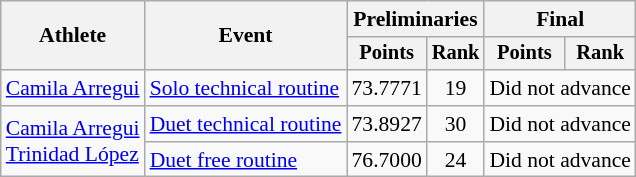<table class=wikitable style=font-size:90%>
<tr>
<th rowspan=2>Athlete</th>
<th rowspan=2>Event</th>
<th colspan=2>Preliminaries</th>
<th colspan=2>Final</th>
</tr>
<tr style=font-size:95%>
<th>Points</th>
<th>Rank</th>
<th>Points</th>
<th>Rank</th>
</tr>
<tr align=center>
<td align=left><a href='#'>Camila Arregui</a></td>
<td align=left><a href='#'>Solo technical routine</a></td>
<td>73.7771</td>
<td>19</td>
<td colspan=2>Did not advance</td>
</tr>
<tr align=center>
<td align=left rowspan=2><a href='#'>Camila Arregui</a><br><a href='#'>Trinidad López</a></td>
<td align=left><a href='#'>Duet technical routine</a></td>
<td>73.8927</td>
<td>30</td>
<td colspan=2>Did not advance</td>
</tr>
<tr align=center>
<td align=left><a href='#'>Duet free routine</a></td>
<td>76.7000</td>
<td>24</td>
<td colspan=2>Did not advance</td>
</tr>
</table>
